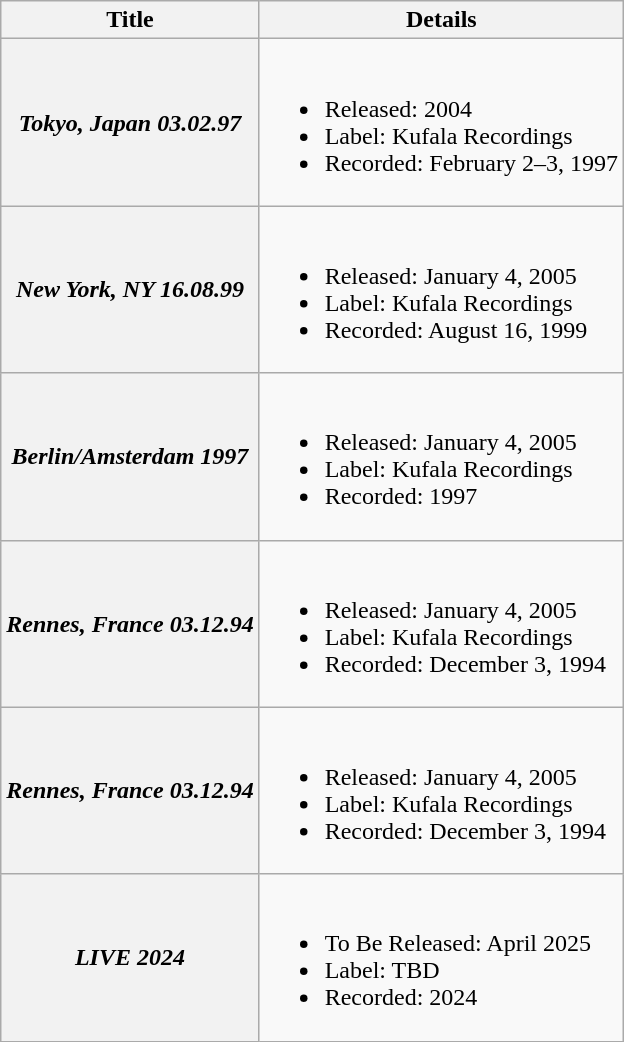<table class="wikitable plainrowheaders">
<tr>
<th scope="col">Title</th>
<th scope="col">Details</th>
</tr>
<tr>
<th scope="row"><em>Tokyo, Japan 03.02.97</em></th>
<td><br><ul><li>Released: 2004</li><li>Label: Kufala Recordings</li><li>Recorded: February 2–3, 1997</li></ul></td>
</tr>
<tr>
<th scope="row"><em>New York, NY 16.08.99</em></th>
<td><br><ul><li>Released: January 4, 2005</li><li>Label: Kufala Recordings</li><li>Recorded: August 16, 1999</li></ul></td>
</tr>
<tr>
<th scope="row"><em>Berlin/Amsterdam 1997</em></th>
<td><br><ul><li>Released: January 4, 2005</li><li>Label: Kufala Recordings</li><li>Recorded: 1997</li></ul></td>
</tr>
<tr>
<th scope="row"><em>Rennes, France 03.12.94</em></th>
<td><br><ul><li>Released: January 4, 2005</li><li>Label: Kufala Recordings</li><li>Recorded: December 3, 1994</li></ul></td>
</tr>
<tr>
<th scope="row"><em>Rennes, France 03.12.94</em></th>
<td><br><ul><li>Released: January 4, 2005</li><li>Label: Kufala Recordings</li><li>Recorded: December 3, 1994</li></ul></td>
</tr>
<tr>
<th scope="row"><em>LIVE 2024</em></th>
<td><br><ul><li>To Be Released: April 2025</li><li>Label: TBD</li><li>Recorded: 2024</li></ul></td>
</tr>
</table>
